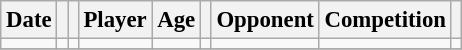<table class="wikitable sortable" style="text-align:center; font-size:95%;">
<tr>
<th>Date</th>
<th></th>
<th></th>
<th>Player</th>
<th>Age</th>
<th></th>
<th>Opponent</th>
<th>Competition</th>
<th class="unsortable"></th>
</tr>
<tr>
<td data-sort-value="1"></td>
<td></td>
<td></td>
<td></td>
<td></td>
<td></td>
<td style="text-align:left;"></td>
<td style="text-align:left;"></td>
<td></td>
</tr>
<tr>
</tr>
</table>
